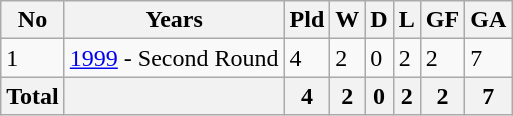<table class = "wikitable">
<tr>
<th>No</th>
<th>Years</th>
<th>Pld</th>
<th>W</th>
<th>D</th>
<th>L</th>
<th>GF</th>
<th>GA</th>
</tr>
<tr>
<td>1</td>
<td><a href='#'>1999</a> - Second  Round</td>
<td>4</td>
<td>2</td>
<td>0</td>
<td>2</td>
<td>2</td>
<td>7</td>
</tr>
<tr>
<th>Total</th>
<th></th>
<th>4</th>
<th>2</th>
<th>0</th>
<th>2</th>
<th>2</th>
<th>7</th>
</tr>
</table>
